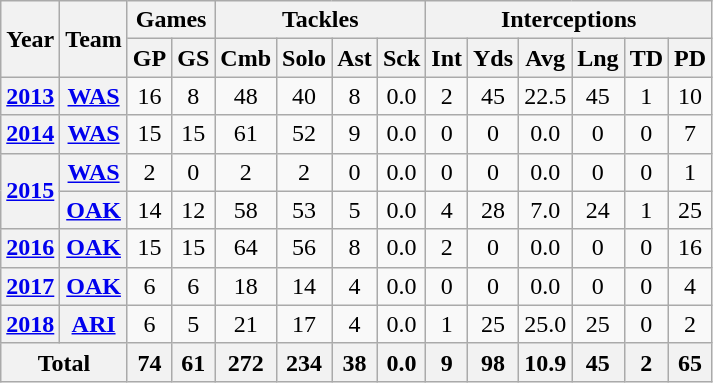<table class="wikitable" style="text-align:center;">
<tr>
<th rowspan="2">Year</th>
<th rowspan="2">Team</th>
<th colspan="2">Games</th>
<th colspan="4">Tackles</th>
<th colspan="6">Interceptions</th>
</tr>
<tr>
<th>GP</th>
<th>GS</th>
<th>Cmb</th>
<th>Solo</th>
<th>Ast</th>
<th>Sck</th>
<th>Int</th>
<th>Yds</th>
<th>Avg</th>
<th>Lng</th>
<th>TD</th>
<th>PD</th>
</tr>
<tr>
<th><a href='#'>2013</a></th>
<th><a href='#'>WAS</a></th>
<td>16</td>
<td>8</td>
<td>48</td>
<td>40</td>
<td>8</td>
<td>0.0</td>
<td>2</td>
<td>45</td>
<td>22.5</td>
<td>45</td>
<td>1</td>
<td>10</td>
</tr>
<tr>
<th><a href='#'>2014</a></th>
<th><a href='#'>WAS</a></th>
<td>15</td>
<td>15</td>
<td>61</td>
<td>52</td>
<td>9</td>
<td>0.0</td>
<td>0</td>
<td>0</td>
<td>0.0</td>
<td>0</td>
<td>0</td>
<td>7</td>
</tr>
<tr>
<th rowspan="2"><a href='#'>2015</a></th>
<th><a href='#'>WAS</a></th>
<td>2</td>
<td>0</td>
<td>2</td>
<td>2</td>
<td>0</td>
<td>0.0</td>
<td>0</td>
<td>0</td>
<td>0.0</td>
<td>0</td>
<td>0</td>
<td>1</td>
</tr>
<tr>
<th><a href='#'>OAK</a></th>
<td>14</td>
<td>12</td>
<td>58</td>
<td>53</td>
<td>5</td>
<td>0.0</td>
<td>4</td>
<td>28</td>
<td>7.0</td>
<td>24</td>
<td>1</td>
<td>25</td>
</tr>
<tr>
<th><a href='#'>2016</a></th>
<th><a href='#'>OAK</a></th>
<td>15</td>
<td>15</td>
<td>64</td>
<td>56</td>
<td>8</td>
<td>0.0</td>
<td>2</td>
<td>0</td>
<td>0.0</td>
<td>0</td>
<td>0</td>
<td>16</td>
</tr>
<tr>
<th><a href='#'>2017</a></th>
<th><a href='#'>OAK</a></th>
<td>6</td>
<td>6</td>
<td>18</td>
<td>14</td>
<td>4</td>
<td>0.0</td>
<td>0</td>
<td>0</td>
<td>0.0</td>
<td>0</td>
<td>0</td>
<td>4</td>
</tr>
<tr>
<th><a href='#'>2018</a></th>
<th><a href='#'>ARI</a></th>
<td>6</td>
<td>5</td>
<td>21</td>
<td>17</td>
<td>4</td>
<td>0.0</td>
<td>1</td>
<td>25</td>
<td>25.0</td>
<td>25</td>
<td>0</td>
<td>2</td>
</tr>
<tr>
<th colspan="2">Total</th>
<th>74</th>
<th>61</th>
<th>272</th>
<th>234</th>
<th>38</th>
<th>0.0</th>
<th>9</th>
<th>98</th>
<th>10.9</th>
<th>45</th>
<th>2</th>
<th>65</th>
</tr>
</table>
